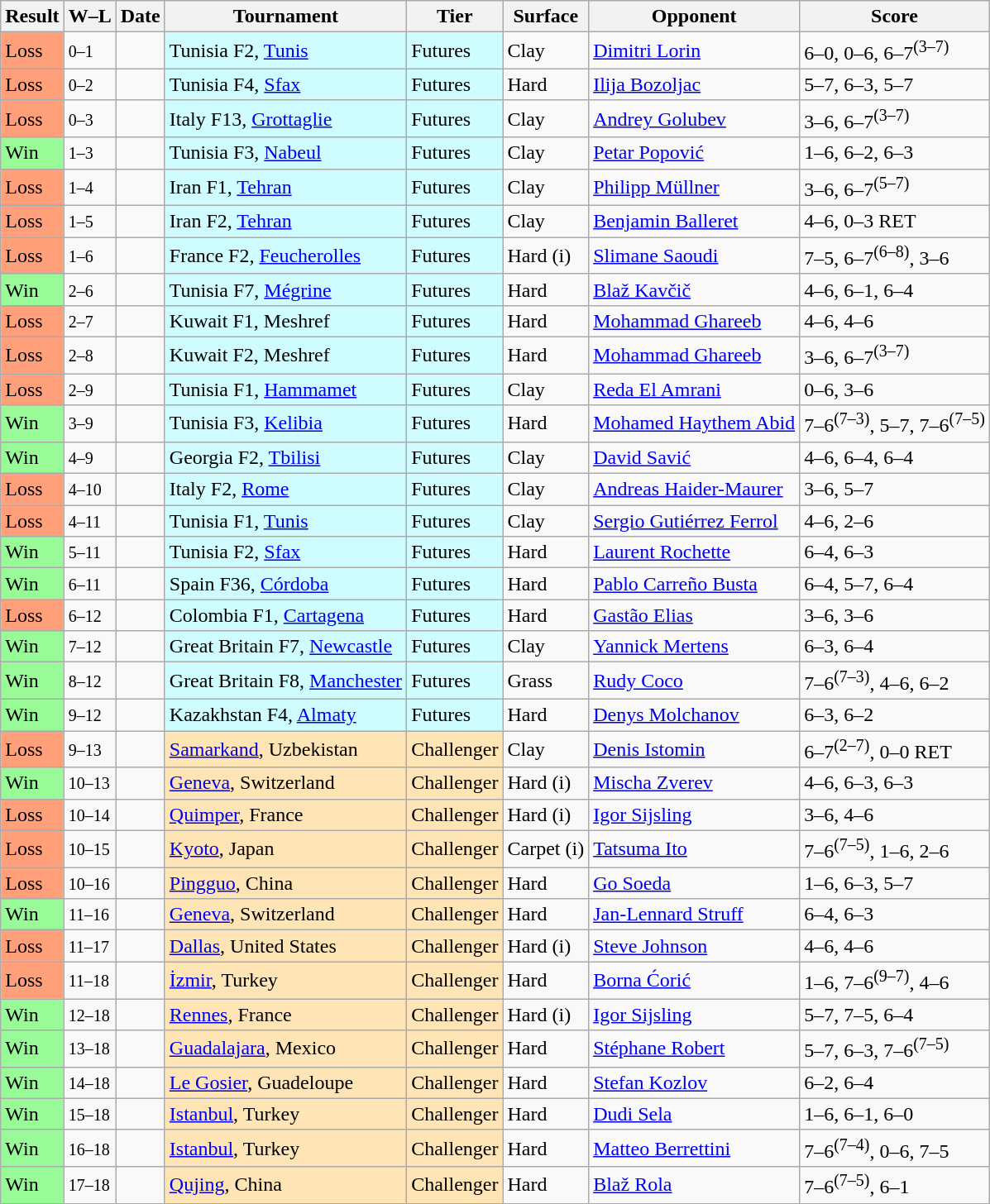<table class="sortable wikitable">
<tr>
<th>Result</th>
<th class="unsortable">W–L</th>
<th>Date</th>
<th>Tournament</th>
<th>Tier</th>
<th>Surface</th>
<th>Opponent</th>
<th class="unsortable">Score</th>
</tr>
<tr>
<td bgcolor=FFA07A>Loss</td>
<td><small>0–1</small></td>
<td></td>
<td style="background:#cffcff;">Tunisia F2, <a href='#'>Tunis</a></td>
<td style="background:#cffcff;">Futures</td>
<td>Clay</td>
<td> <a href='#'>Dimitri Lorin</a></td>
<td>6–0, 0–6, 6–7<sup>(3–7)</sup></td>
</tr>
<tr>
<td bgcolor=FFA07A>Loss</td>
<td><small>0–2</small></td>
<td></td>
<td style="background:#cffcff;">Tunisia F4, <a href='#'>Sfax</a></td>
<td style="background:#cffcff;">Futures</td>
<td>Hard</td>
<td> <a href='#'>Ilija Bozoljac</a></td>
<td>5–7, 6–3, 5–7</td>
</tr>
<tr>
<td bgcolor=FFA07A>Loss</td>
<td><small>0–3</small></td>
<td></td>
<td style="background:#cffcff;">Italy F13, <a href='#'>Grottaglie</a></td>
<td style="background:#cffcff;">Futures</td>
<td>Clay</td>
<td> <a href='#'>Andrey Golubev</a></td>
<td>3–6, 6–7<sup>(3–7)</sup></td>
</tr>
<tr>
<td bgcolor=98FB98>Win</td>
<td><small>1–3</small></td>
<td></td>
<td style="background:#cffcff;">Tunisia F3, <a href='#'>Nabeul</a></td>
<td style="background:#cffcff;">Futures</td>
<td>Clay</td>
<td> <a href='#'>Petar Popović</a></td>
<td>1–6, 6–2, 6–3</td>
</tr>
<tr>
<td bgcolor=FFA07A>Loss</td>
<td><small>1–4</small></td>
<td></td>
<td style="background:#cffcff;">Iran F1, <a href='#'>Tehran</a></td>
<td style="background:#cffcff;">Futures</td>
<td>Clay</td>
<td> <a href='#'>Philipp Müllner</a></td>
<td>3–6, 6–7<sup>(5–7)</sup></td>
</tr>
<tr>
<td bgcolor=FFA07A>Loss</td>
<td><small>1–5</small></td>
<td></td>
<td style="background:#cffcff;">Iran F2, <a href='#'>Tehran</a></td>
<td style="background:#cffcff;">Futures</td>
<td>Clay</td>
<td> <a href='#'>Benjamin Balleret</a></td>
<td>4–6, 0–3 RET</td>
</tr>
<tr>
<td bgcolor=FFA07A>Loss</td>
<td><small>1–6</small></td>
<td></td>
<td style="background:#cffcff;">France F2, <a href='#'>Feucherolles</a></td>
<td style="background:#cffcff;">Futures</td>
<td>Hard (i)</td>
<td> <a href='#'>Slimane Saoudi</a></td>
<td>7–5, 6–7<sup>(6–8)</sup>, 3–6</td>
</tr>
<tr>
<td bgcolor=98FB98>Win</td>
<td><small>2–6</small></td>
<td></td>
<td style="background:#cffcff;">Tunisia F7, <a href='#'>Mégrine</a></td>
<td style="background:#cffcff;">Futures</td>
<td>Hard</td>
<td> <a href='#'>Blaž Kavčič</a></td>
<td>4–6, 6–1, 6–4</td>
</tr>
<tr>
<td bgcolor=FFA07A>Loss</td>
<td><small>2–7</small></td>
<td></td>
<td style="background:#cffcff;">Kuwait F1, Meshref</td>
<td style="background:#cffcff;">Futures</td>
<td>Hard</td>
<td> <a href='#'>Mohammad Ghareeb</a></td>
<td>4–6, 4–6</td>
</tr>
<tr>
<td bgcolor=FFA07A>Loss</td>
<td><small>2–8</small></td>
<td></td>
<td style="background:#cffcff;">Kuwait F2, Meshref</td>
<td style="background:#cffcff;">Futures</td>
<td>Hard</td>
<td> <a href='#'>Mohammad Ghareeb</a></td>
<td>3–6, 6–7<sup>(3–7)</sup></td>
</tr>
<tr>
<td bgcolor=FFA07A>Loss</td>
<td><small>2–9</small></td>
<td></td>
<td style="background:#cffcff;">Tunisia F1, <a href='#'>Hammamet</a></td>
<td style="background:#cffcff;">Futures</td>
<td>Clay</td>
<td> <a href='#'>Reda El Amrani</a></td>
<td>0–6, 3–6</td>
</tr>
<tr>
<td bgcolor=98FB98>Win</td>
<td><small>3–9</small></td>
<td></td>
<td style="background:#cffcff;">Tunisia F3, <a href='#'>Kelibia</a></td>
<td style="background:#cffcff;">Futures</td>
<td>Hard</td>
<td> <a href='#'>Mohamed Haythem Abid</a></td>
<td>7–6<sup>(7–3)</sup>, 5–7, 7–6<sup>(7–5)</sup></td>
</tr>
<tr>
<td bgcolor=98FB98>Win</td>
<td><small>4–9</small></td>
<td></td>
<td style="background:#cffcff;">Georgia F2, <a href='#'>Tbilisi</a></td>
<td style="background:#cffcff;">Futures</td>
<td>Clay</td>
<td> <a href='#'>David Savić</a></td>
<td>4–6, 6–4, 6–4</td>
</tr>
<tr>
<td bgcolor=FFA07A>Loss</td>
<td><small>4–10</small></td>
<td></td>
<td style="background:#cffcff;">Italy F2, <a href='#'>Rome</a></td>
<td style="background:#cffcff;">Futures</td>
<td>Clay</td>
<td> <a href='#'>Andreas Haider-Maurer</a></td>
<td>3–6, 5–7</td>
</tr>
<tr>
<td bgcolor=FFA07A>Loss</td>
<td><small>4–11</small></td>
<td></td>
<td style="background:#cffcff;">Tunisia F1, <a href='#'>Tunis</a></td>
<td style="background:#cffcff;">Futures</td>
<td>Clay</td>
<td> <a href='#'>Sergio Gutiérrez Ferrol</a></td>
<td>4–6, 2–6</td>
</tr>
<tr>
<td bgcolor=98FB98>Win</td>
<td><small>5–11</small></td>
<td></td>
<td style="background:#cffcff;">Tunisia F2, <a href='#'>Sfax</a></td>
<td style="background:#cffcff;">Futures</td>
<td>Hard</td>
<td> <a href='#'>Laurent Rochette</a></td>
<td>6–4, 6–3</td>
</tr>
<tr>
<td bgcolor=98FB98>Win</td>
<td><small>6–11</small></td>
<td></td>
<td style="background:#cffcff;">Spain F36, <a href='#'>Córdoba</a></td>
<td style="background:#cffcff;">Futures</td>
<td>Hard</td>
<td> <a href='#'>Pablo Carreño Busta</a></td>
<td>6–4, 5–7, 6–4</td>
</tr>
<tr>
<td bgcolor=FFA07A>Loss</td>
<td><small>6–12</small></td>
<td></td>
<td style="background:#cffcff;">Colombia F1, <a href='#'>Cartagena</a></td>
<td style="background:#cffcff;">Futures</td>
<td>Hard</td>
<td> <a href='#'>Gastão Elias</a></td>
<td>3–6, 3–6</td>
</tr>
<tr>
<td bgcolor=98FB98>Win</td>
<td><small>7–12</small></td>
<td></td>
<td style="background:#cffcff;">Great Britain F7, <a href='#'>Newcastle</a></td>
<td style="background:#cffcff;">Futures</td>
<td>Clay</td>
<td> <a href='#'>Yannick Mertens</a></td>
<td>6–3, 6–4</td>
</tr>
<tr>
<td bgcolor=98FB98>Win</td>
<td><small>8–12</small></td>
<td></td>
<td style="background:#cffcff;">Great Britain F8, <a href='#'>Manchester</a></td>
<td style="background:#cffcff;">Futures</td>
<td>Grass</td>
<td> <a href='#'>Rudy Coco</a></td>
<td>7–6<sup>(7–3)</sup>, 4–6, 6–2</td>
</tr>
<tr>
<td bgcolor=98FB98>Win</td>
<td><small>9–12</small></td>
<td></td>
<td style="background:#cffcff;">Kazakhstan F4, <a href='#'>Almaty</a></td>
<td style="background:#cffcff;">Futures</td>
<td>Hard</td>
<td> <a href='#'>Denys Molchanov</a></td>
<td>6–3, 6–2</td>
</tr>
<tr>
<td bgcolor=FFA07A>Loss</td>
<td><small>9–13</small></td>
<td><a href='#'></a></td>
<td style="background:moccasin;"><a href='#'>Samarkand</a>, Uzbekistan</td>
<td style="background:moccasin;">Challenger</td>
<td>Clay</td>
<td> <a href='#'>Denis Istomin</a></td>
<td>6–7<sup>(2–7)</sup>, 0–0 RET</td>
</tr>
<tr>
<td bgcolor=98FB98>Win</td>
<td><small>10–13</small></td>
<td><a href='#'></a></td>
<td style="background:moccasin;"><a href='#'>Geneva</a>, Switzerland</td>
<td style="background:moccasin;">Challenger</td>
<td>Hard (i)</td>
<td> <a href='#'>Mischa Zverev</a></td>
<td>4–6, 6–3, 6–3</td>
</tr>
<tr>
<td bgcolor=FFA07A>Loss</td>
<td><small>10–14</small></td>
<td><a href='#'></a></td>
<td style="background:moccasin;"><a href='#'>Quimper</a>, France</td>
<td style="background:moccasin;">Challenger</td>
<td>Hard (i)</td>
<td> <a href='#'>Igor Sijsling</a></td>
<td>3–6, 4–6</td>
</tr>
<tr>
<td bgcolor=FFA07A>Loss</td>
<td><small>10–15</small></td>
<td><a href='#'></a></td>
<td style="background:moccasin;"><a href='#'>Kyoto</a>, Japan</td>
<td style="background:moccasin;">Challenger</td>
<td>Carpet (i)</td>
<td> <a href='#'>Tatsuma Ito</a></td>
<td>7–6<sup>(7–5)</sup>, 1–6, 2–6</td>
</tr>
<tr>
<td bgcolor=FFA07A>Loss</td>
<td><small>10–16</small></td>
<td><a href='#'></a></td>
<td style="background:moccasin;"><a href='#'>Pingguo</a>, China</td>
<td style="background:moccasin;">Challenger</td>
<td>Hard</td>
<td> <a href='#'>Go Soeda</a></td>
<td>1–6, 6–3, 5–7</td>
</tr>
<tr>
<td bgcolor=98FB98>Win</td>
<td><small>11–16</small></td>
<td><a href='#'></a></td>
<td style="background:moccasin;"><a href='#'>Geneva</a>, Switzerland</td>
<td style="background:moccasin;">Challenger</td>
<td>Hard</td>
<td> <a href='#'>Jan-Lennard Struff</a></td>
<td>6–4, 6–3</td>
</tr>
<tr>
<td bgcolor=FFA07A>Loss</td>
<td><small>11–17</small></td>
<td><a href='#'></a></td>
<td style="background:moccasin;"><a href='#'>Dallas</a>, United States</td>
<td style="background:moccasin;">Challenger</td>
<td>Hard (i)</td>
<td> <a href='#'>Steve Johnson</a></td>
<td>4–6, 4–6</td>
</tr>
<tr>
<td bgcolor=FFA07A>Loss</td>
<td><small>11–18</small></td>
<td><a href='#'></a></td>
<td style="background:moccasin;"><a href='#'>İzmir</a>, Turkey</td>
<td style="background:moccasin;">Challenger</td>
<td>Hard</td>
<td> <a href='#'>Borna Ćorić</a></td>
<td>1–6, 7–6<sup>(9–7)</sup>, 4–6</td>
</tr>
<tr>
<td bgcolor=98FB98>Win</td>
<td><small>12–18</small></td>
<td><a href='#'></a></td>
<td style="background:moccasin;"><a href='#'>Rennes</a>, France</td>
<td style="background:moccasin;">Challenger</td>
<td>Hard (i)</td>
<td> <a href='#'>Igor Sijsling</a></td>
<td>5–7, 7–5, 6–4</td>
</tr>
<tr>
<td bgcolor=98FB98>Win</td>
<td><small>13–18</small></td>
<td><a href='#'></a></td>
<td style="background:moccasin;"><a href='#'>Guadalajara</a>, Mexico</td>
<td style="background:moccasin;">Challenger</td>
<td>Hard</td>
<td> <a href='#'>Stéphane Robert</a></td>
<td>5–7, 6–3, 7–6<sup>(7–5)</sup></td>
</tr>
<tr>
<td bgcolor=98FB98>Win</td>
<td><small>14–18</small></td>
<td><a href='#'></a></td>
<td style="background:moccasin;"><a href='#'>Le Gosier</a>, Guadeloupe</td>
<td style="background:moccasin;">Challenger</td>
<td>Hard</td>
<td> <a href='#'>Stefan Kozlov</a></td>
<td>6–2, 6–4</td>
</tr>
<tr>
<td bgcolor=98FB98>Win</td>
<td><small>15–18</small></td>
<td><a href='#'></a></td>
<td style="background:moccasin;"><a href='#'>Istanbul</a>, Turkey</td>
<td style="background:moccasin;">Challenger</td>
<td>Hard</td>
<td> <a href='#'>Dudi Sela</a></td>
<td>1–6, 6–1, 6–0</td>
</tr>
<tr>
<td bgcolor=98FB98>Win</td>
<td><small>16–18</small></td>
<td><a href='#'></a></td>
<td style="background:moccasin;"><a href='#'>Istanbul</a>, Turkey</td>
<td style="background:moccasin;">Challenger</td>
<td>Hard</td>
<td> <a href='#'>Matteo Berrettini</a></td>
<td>7–6<sup>(7–4)</sup>, 0–6, 7–5</td>
</tr>
<tr>
<td bgcolor=98FB98>Win</td>
<td><small>17–18</small></td>
<td><a href='#'></a></td>
<td style="background:moccasin;"><a href='#'>Qujing</a>, China</td>
<td style="background:moccasin;">Challenger</td>
<td>Hard</td>
<td> <a href='#'>Blaž Rola</a></td>
<td>7–6<sup>(7–5)</sup>, 6–1</td>
</tr>
</table>
